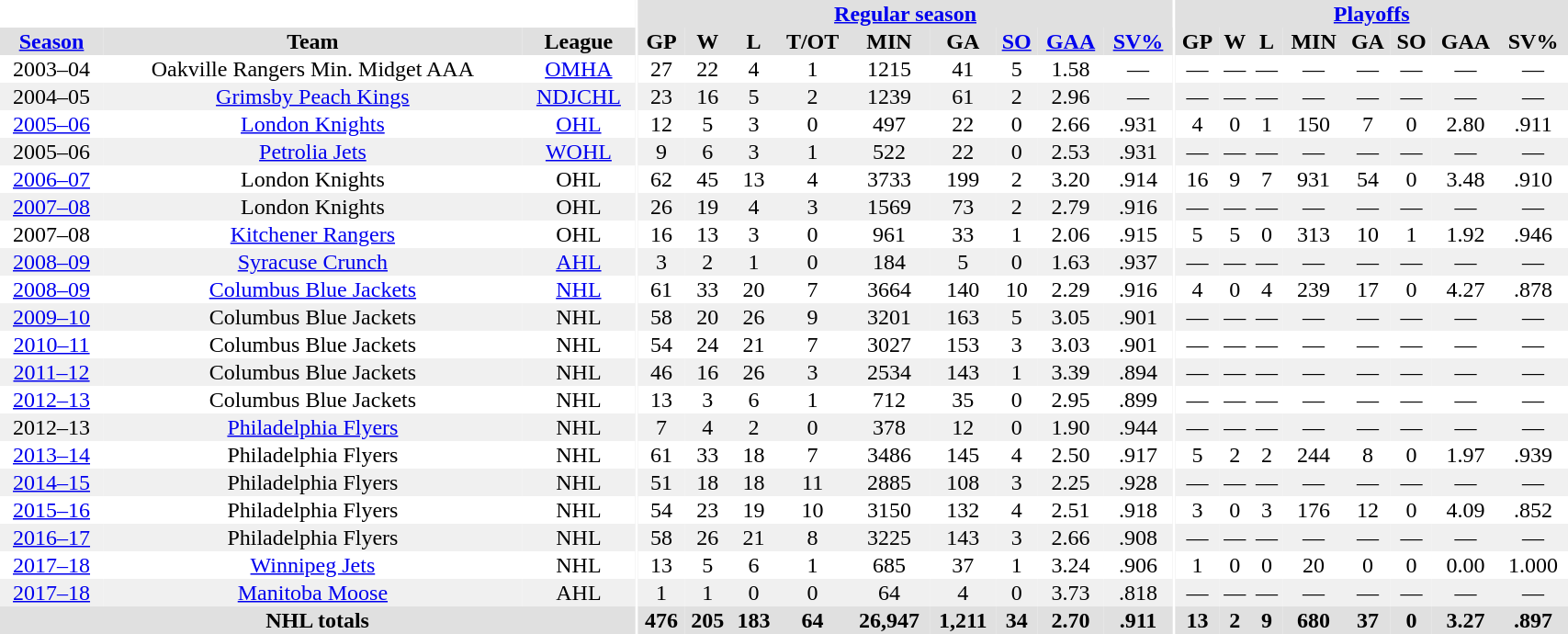<table border="0" cellpadding="1" cellspacing="0" style="text-align:center; width:90%">
<tr bgcolor="#e0e0e0">
<th colspan="3" bgcolor="#ffffff"></th>
<th rowspan="99" bgcolor="#ffffff"></th>
<th colspan="9" bgcolor="#e0e0e0"><a href='#'>Regular season</a></th>
<th rowspan="99" bgcolor="#ffffff"></th>
<th colspan="8" bgcolor="#e0e0e0"><a href='#'>Playoffs</a></th>
</tr>
<tr bgcolor="#e0e0e0">
<th><a href='#'>Season</a></th>
<th>Team</th>
<th>League</th>
<th>GP</th>
<th>W</th>
<th>L</th>
<th>T/OT</th>
<th>MIN</th>
<th>GA</th>
<th><a href='#'>SO</a></th>
<th><a href='#'>GAA</a></th>
<th><a href='#'>SV%</a></th>
<th>GP</th>
<th>W</th>
<th>L</th>
<th>MIN</th>
<th>GA</th>
<th>SO</th>
<th>GAA</th>
<th>SV%</th>
</tr>
<tr>
<td>2003–04</td>
<td>Oakville Rangers Min. Midget AAA</td>
<td><a href='#'>OMHA</a></td>
<td>27</td>
<td>22</td>
<td>4</td>
<td>1</td>
<td>1215</td>
<td>41</td>
<td>5</td>
<td>1.58</td>
<td>—</td>
<td>—</td>
<td>—</td>
<td>—</td>
<td>—</td>
<td>—</td>
<td>—</td>
<td>—</td>
<td>—</td>
</tr>
<tr bgcolor="#f0f0f0">
<td>2004–05</td>
<td><a href='#'>Grimsby Peach Kings</a></td>
<td><a href='#'>NDJCHL</a></td>
<td>23</td>
<td>16</td>
<td>5</td>
<td>2</td>
<td>1239</td>
<td>61</td>
<td>2</td>
<td>2.96</td>
<td>—</td>
<td>—</td>
<td>—</td>
<td>—</td>
<td>—</td>
<td>—</td>
<td>—</td>
<td>—</td>
<td>—</td>
</tr>
<tr>
<td><a href='#'>2005–06</a></td>
<td><a href='#'>London Knights</a></td>
<td><a href='#'>OHL</a></td>
<td>12</td>
<td>5</td>
<td>3</td>
<td>0</td>
<td>497</td>
<td>22</td>
<td>0</td>
<td>2.66</td>
<td>.931</td>
<td>4</td>
<td>0</td>
<td>1</td>
<td>150</td>
<td>7</td>
<td>0</td>
<td>2.80</td>
<td>.911</td>
</tr>
<tr bgcolor="#f0f0f0">
<td>2005–06</td>
<td><a href='#'>Petrolia Jets</a></td>
<td><a href='#'>WOHL</a></td>
<td>9</td>
<td>6</td>
<td>3</td>
<td>1</td>
<td>522</td>
<td>22</td>
<td>0</td>
<td>2.53</td>
<td>.931</td>
<td>—</td>
<td>—</td>
<td>—</td>
<td>—</td>
<td>—</td>
<td>—</td>
<td>—</td>
<td>—</td>
</tr>
<tr>
<td><a href='#'>2006–07</a></td>
<td>London Knights</td>
<td>OHL</td>
<td>62</td>
<td>45</td>
<td>13</td>
<td>4</td>
<td>3733</td>
<td>199</td>
<td>2</td>
<td>3.20</td>
<td>.914</td>
<td>16</td>
<td>9</td>
<td>7</td>
<td>931</td>
<td>54</td>
<td>0</td>
<td>3.48</td>
<td>.910</td>
</tr>
<tr bgcolor="#f0f0f0">
<td><a href='#'>2007–08</a></td>
<td>London Knights</td>
<td>OHL</td>
<td>26</td>
<td>19</td>
<td>4</td>
<td>3</td>
<td>1569</td>
<td>73</td>
<td>2</td>
<td>2.79</td>
<td>.916</td>
<td>—</td>
<td>—</td>
<td>—</td>
<td>—</td>
<td>—</td>
<td>—</td>
<td>—</td>
<td>—</td>
</tr>
<tr>
<td>2007–08</td>
<td><a href='#'>Kitchener Rangers</a></td>
<td>OHL</td>
<td>16</td>
<td>13</td>
<td>3</td>
<td>0</td>
<td>961</td>
<td>33</td>
<td>1</td>
<td>2.06</td>
<td>.915</td>
<td>5</td>
<td>5</td>
<td>0</td>
<td>313</td>
<td>10</td>
<td>1</td>
<td>1.92</td>
<td>.946</td>
</tr>
<tr bgcolor="#f0f0f0">
<td><a href='#'>2008–09</a></td>
<td><a href='#'>Syracuse Crunch</a></td>
<td><a href='#'>AHL</a></td>
<td>3</td>
<td>2</td>
<td>1</td>
<td>0</td>
<td>184</td>
<td>5</td>
<td>0</td>
<td>1.63</td>
<td>.937</td>
<td>—</td>
<td>—</td>
<td>—</td>
<td>—</td>
<td>—</td>
<td>—</td>
<td>—</td>
<td>—</td>
</tr>
<tr>
<td><a href='#'>2008–09</a></td>
<td><a href='#'>Columbus Blue Jackets</a></td>
<td><a href='#'>NHL</a></td>
<td>61</td>
<td>33</td>
<td>20</td>
<td>7</td>
<td>3664</td>
<td>140</td>
<td>10</td>
<td>2.29</td>
<td>.916</td>
<td>4</td>
<td>0</td>
<td>4</td>
<td>239</td>
<td>17</td>
<td>0</td>
<td>4.27</td>
<td>.878</td>
</tr>
<tr bgcolor="#f0f0f0">
<td><a href='#'>2009–10</a></td>
<td>Columbus Blue Jackets</td>
<td>NHL</td>
<td>58</td>
<td>20</td>
<td>26</td>
<td>9</td>
<td>3201</td>
<td>163</td>
<td>5</td>
<td>3.05</td>
<td>.901</td>
<td>—</td>
<td>—</td>
<td>—</td>
<td>—</td>
<td>—</td>
<td>—</td>
<td>—</td>
<td>—</td>
</tr>
<tr>
<td><a href='#'>2010–11</a></td>
<td>Columbus Blue Jackets</td>
<td>NHL</td>
<td>54</td>
<td>24</td>
<td>21</td>
<td>7</td>
<td>3027</td>
<td>153</td>
<td>3</td>
<td>3.03</td>
<td>.901</td>
<td>—</td>
<td>—</td>
<td>—</td>
<td>—</td>
<td>—</td>
<td>—</td>
<td>—</td>
<td>—</td>
</tr>
<tr bgcolor="#f0f0f0">
<td><a href='#'>2011–12</a></td>
<td>Columbus Blue Jackets</td>
<td>NHL</td>
<td>46</td>
<td>16</td>
<td>26</td>
<td>3</td>
<td>2534</td>
<td>143</td>
<td>1</td>
<td>3.39</td>
<td>.894</td>
<td>—</td>
<td>—</td>
<td>—</td>
<td>—</td>
<td>—</td>
<td>—</td>
<td>—</td>
<td>—</td>
</tr>
<tr>
<td><a href='#'>2012–13</a></td>
<td>Columbus Blue Jackets</td>
<td>NHL</td>
<td>13</td>
<td>3</td>
<td>6</td>
<td>1</td>
<td>712</td>
<td>35</td>
<td>0</td>
<td>2.95</td>
<td>.899</td>
<td>—</td>
<td>—</td>
<td>—</td>
<td>—</td>
<td>—</td>
<td>—</td>
<td>—</td>
<td>—</td>
</tr>
<tr bgcolor="#f0f0f0">
<td>2012–13</td>
<td><a href='#'>Philadelphia Flyers</a></td>
<td>NHL</td>
<td>7</td>
<td>4</td>
<td>2</td>
<td>0</td>
<td>378</td>
<td>12</td>
<td>0</td>
<td>1.90</td>
<td>.944</td>
<td>—</td>
<td>—</td>
<td>—</td>
<td>—</td>
<td>—</td>
<td>—</td>
<td>—</td>
<td>—</td>
</tr>
<tr>
<td><a href='#'>2013–14</a></td>
<td>Philadelphia Flyers</td>
<td>NHL</td>
<td>61</td>
<td>33</td>
<td>18</td>
<td>7</td>
<td>3486</td>
<td>145</td>
<td>4</td>
<td>2.50</td>
<td>.917</td>
<td>5</td>
<td>2</td>
<td>2</td>
<td>244</td>
<td>8</td>
<td>0</td>
<td>1.97</td>
<td>.939</td>
</tr>
<tr bgcolor="#f0f0f0">
<td><a href='#'>2014–15</a></td>
<td>Philadelphia Flyers</td>
<td>NHL</td>
<td>51</td>
<td>18</td>
<td>18</td>
<td>11</td>
<td>2885</td>
<td>108</td>
<td>3</td>
<td>2.25</td>
<td>.928</td>
<td>—</td>
<td>—</td>
<td>—</td>
<td>—</td>
<td>—</td>
<td>—</td>
<td>—</td>
<td>—</td>
</tr>
<tr>
<td><a href='#'>2015–16</a></td>
<td>Philadelphia Flyers</td>
<td>NHL</td>
<td>54</td>
<td>23</td>
<td>19</td>
<td>10</td>
<td>3150</td>
<td>132</td>
<td>4</td>
<td>2.51</td>
<td>.918</td>
<td>3</td>
<td>0</td>
<td>3</td>
<td>176</td>
<td>12</td>
<td>0</td>
<td>4.09</td>
<td>.852</td>
</tr>
<tr bgcolor="#f0f0f0">
<td><a href='#'>2016–17</a></td>
<td>Philadelphia Flyers</td>
<td>NHL</td>
<td>58</td>
<td>26</td>
<td>21</td>
<td>8</td>
<td>3225</td>
<td>143</td>
<td>3</td>
<td>2.66</td>
<td>.908</td>
<td>—</td>
<td>—</td>
<td>—</td>
<td>—</td>
<td>—</td>
<td>—</td>
<td>—</td>
<td>—</td>
</tr>
<tr>
<td><a href='#'>2017–18</a></td>
<td><a href='#'>Winnipeg Jets</a></td>
<td>NHL</td>
<td>13</td>
<td>5</td>
<td>6</td>
<td>1</td>
<td>685</td>
<td>37</td>
<td>1</td>
<td>3.24</td>
<td>.906</td>
<td>1</td>
<td>0</td>
<td>0</td>
<td>20</td>
<td>0</td>
<td>0</td>
<td>0.00</td>
<td>1.000</td>
</tr>
<tr bgcolor="#f0f0f0">
<td><a href='#'>2017–18</a></td>
<td><a href='#'>Manitoba Moose</a></td>
<td>AHL</td>
<td>1</td>
<td>1</td>
<td>0</td>
<td>0</td>
<td>64</td>
<td>4</td>
<td>0</td>
<td>3.73</td>
<td>.818</td>
<td>—</td>
<td>—</td>
<td>—</td>
<td>—</td>
<td>—</td>
<td>—</td>
<td>—</td>
<td>—</td>
</tr>
<tr bgcolor="#e0e0e0">
<th colspan="3">NHL totals</th>
<th>476</th>
<th>205</th>
<th>183</th>
<th>64</th>
<th>26,947</th>
<th>1,211</th>
<th>34</th>
<th>2.70</th>
<th>.911</th>
<th>13</th>
<th>2</th>
<th>9</th>
<th>680</th>
<th>37</th>
<th>0</th>
<th>3.27</th>
<th>.897</th>
</tr>
</table>
